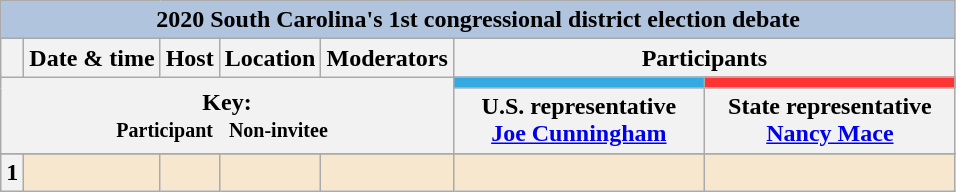<table class="wikitable">
<tr>
<th style="background:#B0C4DE" colspan="16">2020 South Carolina's 1st congressional district election debate</th>
</tr>
<tr>
<th style="white-space:nowrap;"> </th>
<th>Date & time</th>
<th>Host</th>
<th>Location</th>
<th>Moderators</th>
<th colspan="10" scope="col">Participants</th>
</tr>
<tr>
<th colspan="5" rowspan="2">Key:<br> <small>Participant  </small>  <small>Non-invitee   </small></th>
<th scope="col" style="width:10em; background: #34AAE0;"><small><a href='#'></a></small></th>
<th scope="col" style="width:10em; background: #FF3333;"><small><a href='#'></a></small></th>
</tr>
<tr>
<th>U.S. representative<br><a href='#'>Joe Cunningham</a></th>
<th>State representative<br><a href='#'>Nancy Mace</a></th>
</tr>
<tr>
</tr>
<tr bgcolor="#F7E7CE">
<th> 1 </th>
<td style="white-space:nowrap;"></td>
<td style="white-space:nowrap;"></td>
<td style="white-space:nowrap;"></td>
<td style="white-space:nowrap;"></td>
<td></td>
<td></td>
</tr>
</table>
